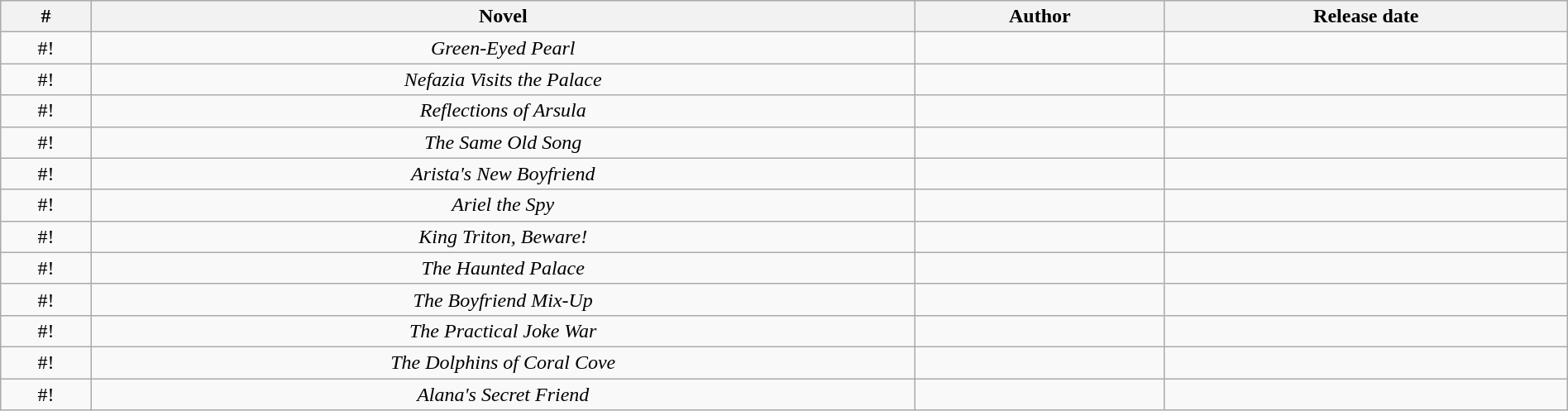<table class="wikitable sortable" width="100%" border="1" style="font-size: 100%; text-align:center">
<tr>
<th>#</th>
<th>Novel</th>
<th>Author</th>
<th>Release date</th>
</tr>
<tr>
<td>#!</td>
<td><em>Green-Eyed Pearl</em></td>
<td></td>
<td></td>
</tr>
<tr>
<td>#!</td>
<td><em>Nefazia Visits the Palace</em></td>
<td></td>
<td></td>
</tr>
<tr>
<td>#!</td>
<td><em>Reflections of Arsula</em></td>
<td></td>
<td></td>
</tr>
<tr>
<td>#!</td>
<td><em>The Same Old Song</em></td>
<td></td>
<td></td>
</tr>
<tr>
<td>#!</td>
<td><em>Arista's New Boyfriend</em></td>
<td></td>
<td></td>
</tr>
<tr>
<td>#!</td>
<td><em>Ariel the Spy</em></td>
<td></td>
<td></td>
</tr>
<tr>
<td>#!</td>
<td><em>King Triton, Beware!</em></td>
<td></td>
<td></td>
</tr>
<tr>
<td>#!</td>
<td><em>The Haunted Palace</em></td>
<td></td>
<td></td>
</tr>
<tr>
<td>#!</td>
<td><em>The Boyfriend Mix-Up</em></td>
<td></td>
<td></td>
</tr>
<tr>
<td>#!</td>
<td><em>The Practical Joke War</em></td>
<td></td>
<td></td>
</tr>
<tr>
<td>#!</td>
<td><em>The Dolphins of Coral Cove</em></td>
<td></td>
<td></td>
</tr>
<tr>
<td>#!</td>
<td><em>Alana's Secret Friend</em></td>
<td></td>
<td></td>
</tr>
</table>
